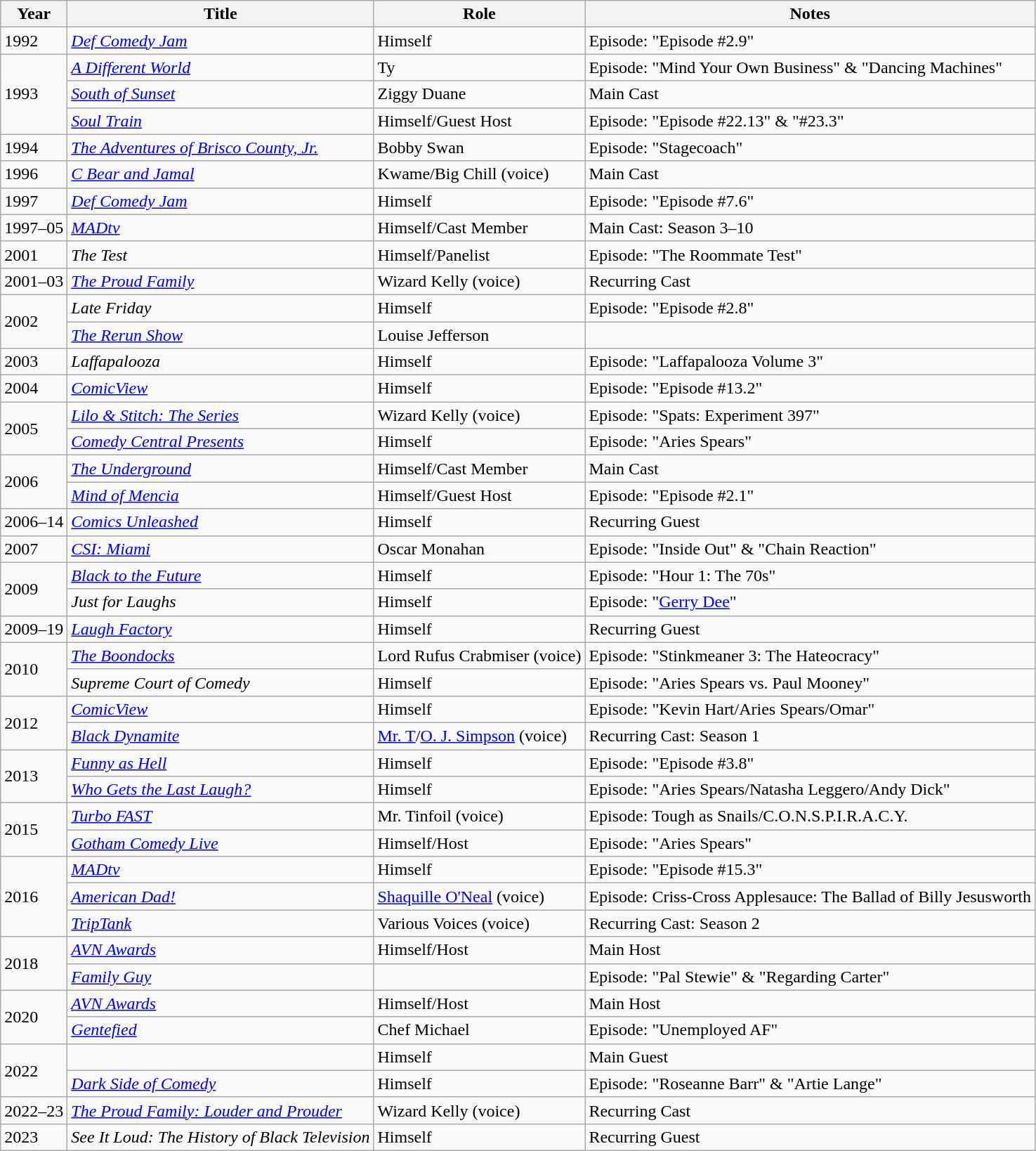<table class="wikitable plainrowheaders sortable" style="margin-right: 0;">
<tr>
<th>Year</th>
<th>Title</th>
<th>Role</th>
<th>Notes</th>
</tr>
<tr>
<td>1992</td>
<td><em><a href='#'>Def Comedy Jam</a></em></td>
<td>Himself</td>
<td>Episode: "Episode #2.9"</td>
</tr>
<tr>
<td rowspan=3>1993</td>
<td><em><a href='#'>A Different World</a></em></td>
<td>Ty</td>
<td>Episode: "Mind Your Own Business" & "Dancing Machines"</td>
</tr>
<tr>
<td><em><a href='#'>South of Sunset</a></em></td>
<td>Ziggy Duane</td>
<td>Main Cast</td>
</tr>
<tr>
<td><em><a href='#'>Soul Train</a></em></td>
<td>Himself/Guest Host</td>
<td>Episode: "Episode #22.13" & "#23.3"</td>
</tr>
<tr>
<td>1994</td>
<td><em><a href='#'>The Adventures of Brisco County, Jr.</a></em></td>
<td>Bobby Swan</td>
<td>Episode: "Stagecoach"</td>
</tr>
<tr>
<td>1996</td>
<td><em><a href='#'>C Bear and Jamal</a></em></td>
<td>Kwame/Big Chill (voice)</td>
<td>Main Cast</td>
</tr>
<tr>
<td>1997</td>
<td><em><a href='#'>Def Comedy Jam</a></em></td>
<td>Himself</td>
<td>Episode: "Episode #7.6"</td>
</tr>
<tr>
<td>1997–05</td>
<td><em><a href='#'>MADtv</a></em></td>
<td>Himself/Cast Member</td>
<td>Main Cast: Season 3–10</td>
</tr>
<tr>
<td>2001</td>
<td><em>The Test</em></td>
<td>Himself/Panelist</td>
<td>Episode: "The Roommate Test"</td>
</tr>
<tr>
<td>2001–03</td>
<td><em><a href='#'>The Proud Family</a></em></td>
<td>Wizard Kelly (voice)</td>
<td>Recurring Cast</td>
</tr>
<tr>
<td rowspan=2>2002</td>
<td><em>Late Friday</em></td>
<td>Himself</td>
<td>Episode: "Episode #2.8"</td>
</tr>
<tr>
<td><em><a href='#'>The Rerun Show</a></em></td>
<td>Louise Jefferson</td>
<td></td>
</tr>
<tr>
<td>2003</td>
<td><em>Laffapalooza</em></td>
<td>Himself</td>
<td>Episode: "Laffapalooza Volume 3"</td>
</tr>
<tr>
<td>2004</td>
<td><em><a href='#'>ComicView</a></em></td>
<td>Himself</td>
<td>Episode: "Episode #13.2"</td>
</tr>
<tr>
<td rowspan=2>2005</td>
<td><em><a href='#'>Lilo & Stitch: The Series</a></em></td>
<td>Wizard Kelly (voice)</td>
<td>Episode: "Spats: Experiment 397"</td>
</tr>
<tr>
<td><em><a href='#'>Comedy Central Presents</a></em></td>
<td>Himself</td>
<td>Episode: "Aries Spears"</td>
</tr>
<tr>
<td rowspan=2>2006</td>
<td><em><a href='#'>The Underground</a></em></td>
<td>Himself/Cast Member</td>
<td>Main Cast</td>
</tr>
<tr>
<td><em><a href='#'>Mind of Mencia</a></em></td>
<td>Himself/Guest Host</td>
<td>Episode: "Episode #2.1"</td>
</tr>
<tr>
<td>2006–14</td>
<td><em><a href='#'>Comics Unleashed</a></em></td>
<td>Himself</td>
<td>Recurring Guest</td>
</tr>
<tr>
<td>2007</td>
<td><em><a href='#'>CSI: Miami</a></em></td>
<td>Oscar Monahan</td>
<td>Episode: "Inside Out" & "Chain Reaction"</td>
</tr>
<tr>
<td rowspan=2>2009</td>
<td><em><a href='#'>Black to the Future</a></em></td>
<td>Himself</td>
<td>Episode: "Hour 1: The 70s"</td>
</tr>
<tr>
<td><em>Just for Laughs</em></td>
<td>Himself</td>
<td>Episode: "<a href='#'>Gerry Dee</a>"</td>
</tr>
<tr>
<td>2009–19</td>
<td><em><a href='#'>Laugh Factory</a></em></td>
<td>Himself</td>
<td>Recurring Guest</td>
</tr>
<tr>
<td rowspan=2>2010</td>
<td><em><a href='#'>The Boondocks</a></em></td>
<td>Lord Rufus Crabmiser (voice)</td>
<td>Episode: "Stinkmeaner 3: The Hateocracy"</td>
</tr>
<tr>
<td><em>Supreme Court of Comedy</em></td>
<td>Himself</td>
<td>Episode: "Aries Spears vs. Paul Mooney"</td>
</tr>
<tr>
<td rowspan=2>2012</td>
<td><em><a href='#'>ComicView</a></em></td>
<td>Himself</td>
<td>Episode: "Kevin Hart/Aries Spears/Omar"</td>
</tr>
<tr>
<td><em><a href='#'>Black Dynamite</a></em></td>
<td><a href='#'>Mr. T</a>/<a href='#'>O. J. Simpson</a> (voice)</td>
<td>Recurring Cast: Season 1</td>
</tr>
<tr>
<td rowspan=2>2013</td>
<td><em><a href='#'>Funny as Hell</a></em></td>
<td>Himself</td>
<td>Episode: "Episode #3.8"</td>
</tr>
<tr>
<td><em><a href='#'>Who Gets the Last Laugh?</a></em></td>
<td>Himself</td>
<td>Episode: "Aries Spears/Natasha Leggero/Andy Dick"</td>
</tr>
<tr>
<td rowspan=2>2015</td>
<td><em><a href='#'>Turbo FAST</a></em></td>
<td>Mr. Tinfoil (voice)</td>
<td>Episode: Tough as Snails/C.O.N.S.P.I.R.A.C.Y.</td>
</tr>
<tr>
<td><em><a href='#'>Gotham Comedy Live</a></em></td>
<td>Himself/Host</td>
<td>Episode: "Aries Spears"</td>
</tr>
<tr>
<td rowspan=3>2016</td>
<td><em><a href='#'>MADtv</a></em></td>
<td>Himself</td>
<td>Episode: "Episode #15.3"</td>
</tr>
<tr>
<td><em><a href='#'>American Dad!</a></em></td>
<td><a href='#'>Shaquille O'Neal</a> (voice)</td>
<td>Episode: Criss-Cross Applesauce: The Ballad of Billy Jesusworth</td>
</tr>
<tr>
<td><em><a href='#'>TripTank</a></em></td>
<td>Various Voices (voice)</td>
<td>Recurring Cast: Season 2</td>
</tr>
<tr>
<td rowspan=2>2018</td>
<td><em><a href='#'>AVN Awards</a></em></td>
<td>Himself/Host</td>
<td>Main Host</td>
</tr>
<tr>
<td><em><a href='#'>Family Guy</a></em></td>
<td></td>
<td>Episode: "Pal Stewie" & "Regarding Carter"</td>
</tr>
<tr>
<td rowspan=2>2020</td>
<td><em><a href='#'>AVN Awards</a></em></td>
<td>Himself/Host</td>
<td>Main Host</td>
</tr>
<tr>
<td><em><a href='#'>Gentefied</a></em></td>
<td>Chef Michael</td>
<td>Episode: "Unemployed AF"</td>
</tr>
<tr>
<td rowspan=2>2022</td>
<td></td>
<td>Himself</td>
<td>Main Guest</td>
</tr>
<tr>
<td><em><a href='#'>Dark Side of Comedy</a></em></td>
<td>Himself</td>
<td>Episode: "Roseanne Barr" & "Artie Lange"</td>
</tr>
<tr>
<td>2022–23</td>
<td><em><a href='#'>The Proud Family: Louder and Prouder</a></em></td>
<td>Wizard Kelly (voice)</td>
<td>Recurring Cast</td>
</tr>
<tr>
<td>2023</td>
<td><em>See It Loud: The History of Black Television</em></td>
<td>Himself</td>
<td>Recurring Guest</td>
</tr>
</table>
